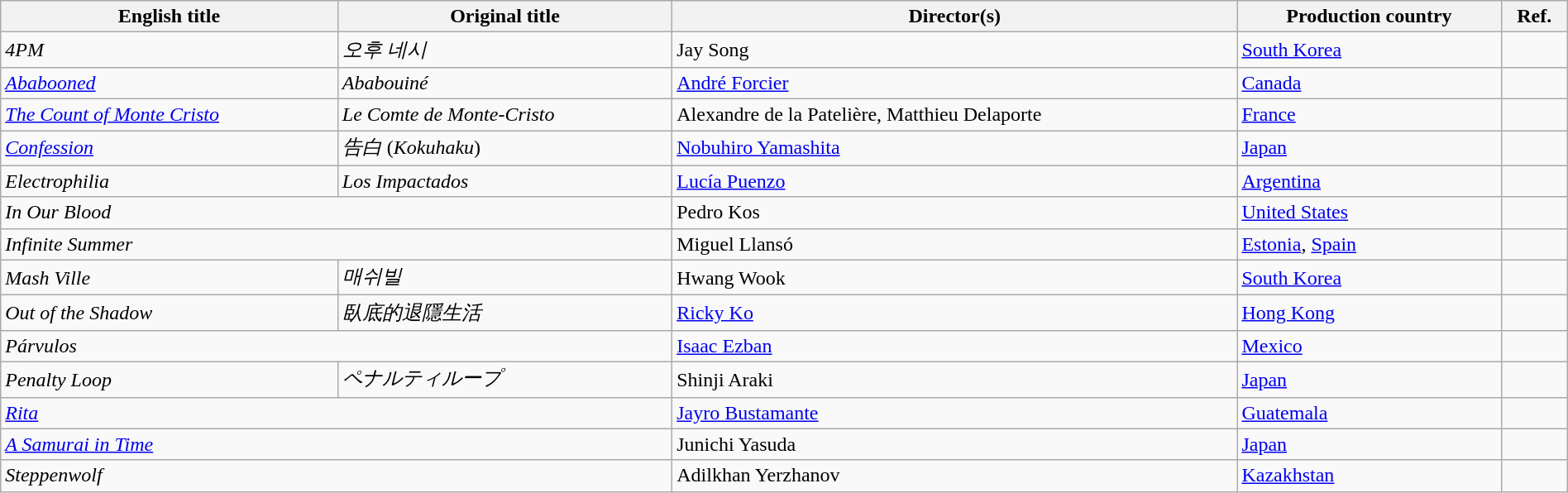<table class="wikitable" width=100%>
<tr>
<th scope="col">English title</th>
<th scope="col">Original title</th>
<th scope="col">Director(s)</th>
<th scope="col">Production country</th>
<th scope="col">Ref.</th>
</tr>
<tr>
<td><em>4PM</em></td>
<td><em>오후 네시</em></td>
<td>Jay Song</td>
<td><a href='#'>South Korea</a></td>
<td align="center"></td>
</tr>
<tr>
<td><em><a href='#'>Ababooned</a></em></td>
<td><em>Ababouiné</em></td>
<td><a href='#'>André Forcier</a></td>
<td><a href='#'>Canada</a></td>
<td align="center"></td>
</tr>
<tr>
<td><em><a href='#'>The Count of Monte Cristo</a></em></td>
<td><em>Le Comte de Monte-Cristo</em></td>
<td>Alexandre de la Patelière, Matthieu Delaporte</td>
<td><a href='#'>France</a></td>
<td align="center"></td>
</tr>
<tr>
<td><em><a href='#'>Confession</a></em></td>
<td><em>告白</em> (<em>Kokuhaku</em>)</td>
<td><a href='#'>Nobuhiro Yamashita</a></td>
<td><a href='#'>Japan</a></td>
<td align="center"></td>
</tr>
<tr>
<td><em>Electrophilia</em></td>
<td><em>Los Impactados</em></td>
<td><a href='#'>Lucía Puenzo</a></td>
<td><a href='#'>Argentina</a></td>
<td align="center"></td>
</tr>
<tr>
<td colspan="2"><em>In Our Blood</em></td>
<td>Pedro Kos</td>
<td><a href='#'>United States</a></td>
<td align="center"></td>
</tr>
<tr>
<td colspan="2"><em>Infinite Summer</em></td>
<td>Miguel Llansó</td>
<td><a href='#'>Estonia</a>, <a href='#'>Spain</a></td>
<td align="center"></td>
</tr>
<tr>
<td><em>Mash Ville</em></td>
<td><em>매쉬빌</em></td>
<td>Hwang Wook</td>
<td><a href='#'>South Korea</a></td>
<td align="center"></td>
</tr>
<tr>
<td><em>Out of the Shadow</em></td>
<td><em>臥底的退隱生活</em></td>
<td><a href='#'>Ricky Ko</a></td>
<td><a href='#'>Hong Kong</a></td>
<td align="center"></td>
</tr>
<tr>
<td colspan="2"><em>Párvulos</em></td>
<td><a href='#'>Isaac Ezban</a></td>
<td><a href='#'>Mexico</a></td>
<td align="center"></td>
</tr>
<tr>
<td><em>Penalty Loop</em></td>
<td><em>ペナルティループ</em></td>
<td>Shinji Araki</td>
<td><a href='#'>Japan</a></td>
<td align="center"></td>
</tr>
<tr>
<td colspan="2"><em><a href='#'>Rita</a></em></td>
<td><a href='#'>Jayro Bustamante</a></td>
<td><a href='#'>Guatemala</a></td>
<td align="center"></td>
</tr>
<tr>
<td colspan="2"><em><a href='#'>A Samurai in Time</a></em></td>
<td>Junichi Yasuda</td>
<td><a href='#'>Japan</a></td>
<td align="center"></td>
</tr>
<tr>
<td colspan="2"><em>Steppenwolf</em></td>
<td>Adilkhan Yerzhanov</td>
<td><a href='#'>Kazakhstan</a></td>
<td align="center"></td>
</tr>
</table>
